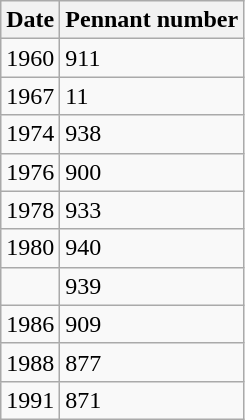<table class="wikitable">
<tr>
<th>Date</th>
<th>Pennant number</th>
</tr>
<tr>
<td>1960</td>
<td>911</td>
</tr>
<tr>
<td>1967</td>
<td>11</td>
</tr>
<tr>
<td>1974</td>
<td>938</td>
</tr>
<tr>
<td>1976</td>
<td>900</td>
</tr>
<tr>
<td>1978</td>
<td>933</td>
</tr>
<tr>
<td>1980</td>
<td>940</td>
</tr>
<tr>
<td></td>
<td>939</td>
</tr>
<tr>
<td>1986</td>
<td>909</td>
</tr>
<tr>
<td>1988</td>
<td>877</td>
</tr>
<tr>
<td>1991</td>
<td>871</td>
</tr>
</table>
